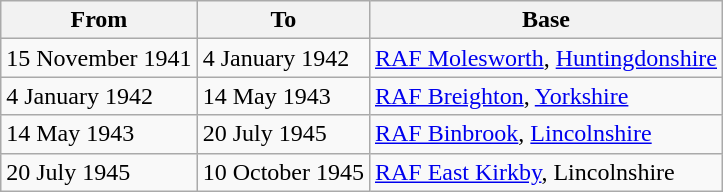<table class="wikitable">
<tr>
<th>From</th>
<th>To</th>
<th>Base</th>
</tr>
<tr>
<td>15 November 1941</td>
<td>4 January 1942</td>
<td><a href='#'>RAF Molesworth</a>, <a href='#'>Huntingdonshire</a></td>
</tr>
<tr>
<td>4 January 1942</td>
<td>14 May 1943</td>
<td><a href='#'>RAF Breighton</a>, <a href='#'>Yorkshire</a></td>
</tr>
<tr>
<td>14 May 1943</td>
<td>20 July 1945</td>
<td><a href='#'>RAF Binbrook</a>, <a href='#'>Lincolnshire</a></td>
</tr>
<tr>
<td>20 July 1945</td>
<td>10 October 1945</td>
<td><a href='#'>RAF East Kirkby</a>, Lincolnshire</td>
</tr>
</table>
